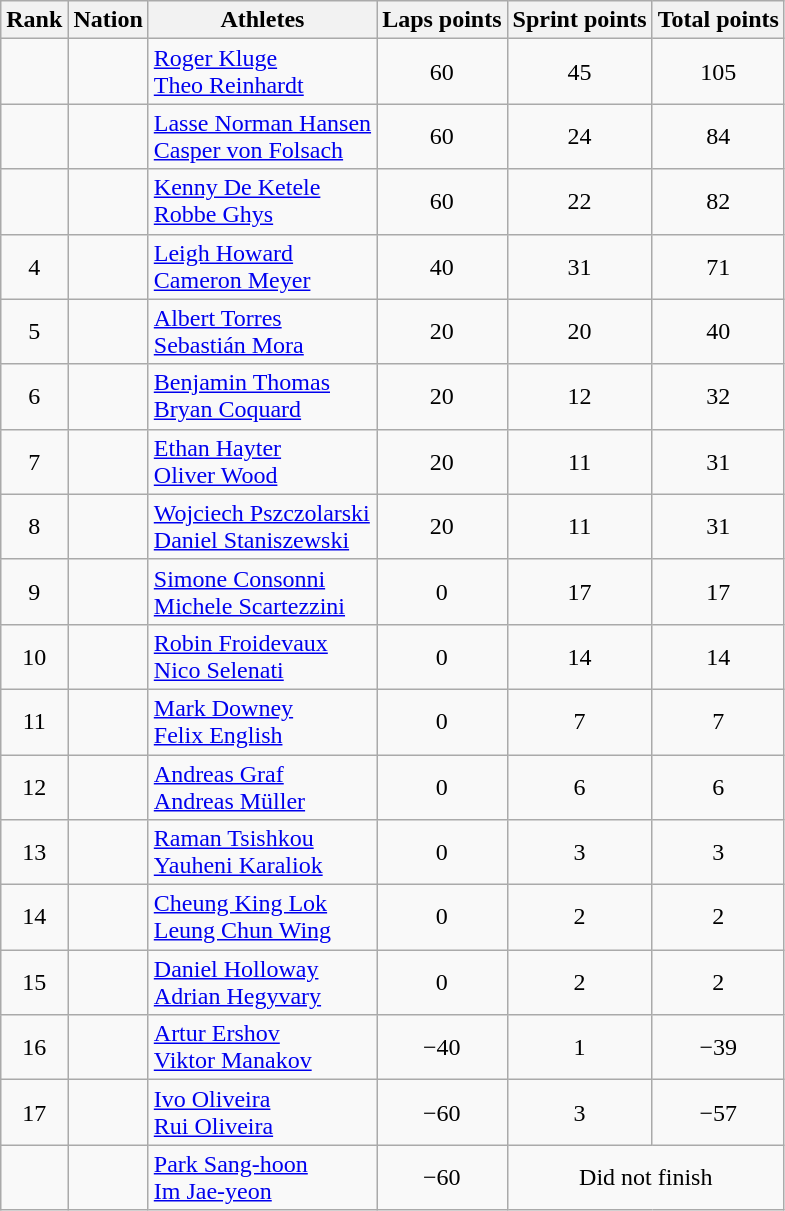<table class="wikitable sortable" style="text-align:center">
<tr>
<th>Rank</th>
<th>Nation</th>
<th>Athletes</th>
<th>Laps points</th>
<th>Sprint points</th>
<th>Total points</th>
</tr>
<tr>
<td></td>
<td align=left></td>
<td align=left><a href='#'>Roger Kluge</a><br><a href='#'>Theo Reinhardt</a></td>
<td>60</td>
<td>45</td>
<td>105</td>
</tr>
<tr>
<td></td>
<td align=left></td>
<td align=left><a href='#'>Lasse Norman Hansen</a><br><a href='#'>Casper von Folsach</a></td>
<td>60</td>
<td>24</td>
<td>84</td>
</tr>
<tr>
<td></td>
<td align=left></td>
<td align=left><a href='#'>Kenny De Ketele</a><br><a href='#'>Robbe Ghys</a></td>
<td>60</td>
<td>22</td>
<td>82</td>
</tr>
<tr>
<td>4</td>
<td align=left></td>
<td align=left><a href='#'>Leigh Howard</a><br><a href='#'>Cameron Meyer</a></td>
<td>40</td>
<td>31</td>
<td>71</td>
</tr>
<tr>
<td>5</td>
<td align=left></td>
<td align=left><a href='#'>Albert Torres</a><br><a href='#'>Sebastián Mora</a></td>
<td>20</td>
<td>20</td>
<td>40</td>
</tr>
<tr>
<td>6</td>
<td align=left></td>
<td align=left><a href='#'>Benjamin Thomas</a><br><a href='#'>Bryan Coquard</a></td>
<td>20</td>
<td>12</td>
<td>32</td>
</tr>
<tr>
<td>7</td>
<td align=left></td>
<td align=left><a href='#'>Ethan Hayter</a><br><a href='#'>Oliver Wood</a></td>
<td>20</td>
<td>11</td>
<td>31</td>
</tr>
<tr>
<td>8</td>
<td align=left></td>
<td align=left><a href='#'>Wojciech Pszczolarski</a><br><a href='#'>Daniel Staniszewski</a></td>
<td>20</td>
<td>11</td>
<td>31</td>
</tr>
<tr>
<td>9</td>
<td align=left></td>
<td align=left><a href='#'>Simone Consonni</a><br><a href='#'>Michele Scartezzini</a></td>
<td>0</td>
<td>17</td>
<td>17</td>
</tr>
<tr>
<td>10</td>
<td align=left></td>
<td align=left><a href='#'>Robin Froidevaux</a><br><a href='#'>Nico Selenati</a></td>
<td>0</td>
<td>14</td>
<td>14</td>
</tr>
<tr>
<td>11</td>
<td align=left></td>
<td align=left><a href='#'>Mark Downey</a><br><a href='#'>Felix English</a></td>
<td>0</td>
<td>7</td>
<td>7</td>
</tr>
<tr>
<td>12</td>
<td align=left></td>
<td align=left><a href='#'>Andreas Graf</a><br><a href='#'>Andreas Müller</a></td>
<td>0</td>
<td>6</td>
<td>6</td>
</tr>
<tr>
<td>13</td>
<td align=left></td>
<td align=left><a href='#'>Raman Tsishkou</a><br><a href='#'>Yauheni Karaliok</a></td>
<td>0</td>
<td>3</td>
<td>3</td>
</tr>
<tr>
<td>14</td>
<td align=left></td>
<td align=left><a href='#'>Cheung King Lok</a><br><a href='#'>Leung Chun Wing</a></td>
<td>0</td>
<td>2</td>
<td>2</td>
</tr>
<tr>
<td>15</td>
<td align=left></td>
<td align=left><a href='#'>Daniel Holloway</a><br><a href='#'>Adrian Hegyvary</a></td>
<td>0</td>
<td>2</td>
<td>2</td>
</tr>
<tr>
<td>16</td>
<td align=left></td>
<td align=left><a href='#'>Artur Ershov</a><br><a href='#'>Viktor Manakov</a></td>
<td>−40</td>
<td>1</td>
<td>−39</td>
</tr>
<tr>
<td>17</td>
<td align=left></td>
<td align=left><a href='#'>Ivo Oliveira</a><br><a href='#'>Rui Oliveira</a></td>
<td>−60</td>
<td>3</td>
<td>−57</td>
</tr>
<tr>
<td></td>
<td align=left></td>
<td align=left><a href='#'>Park Sang-hoon</a><br><a href='#'>Im Jae-yeon</a></td>
<td>−60</td>
<td colspan=2>Did not finish</td>
</tr>
</table>
